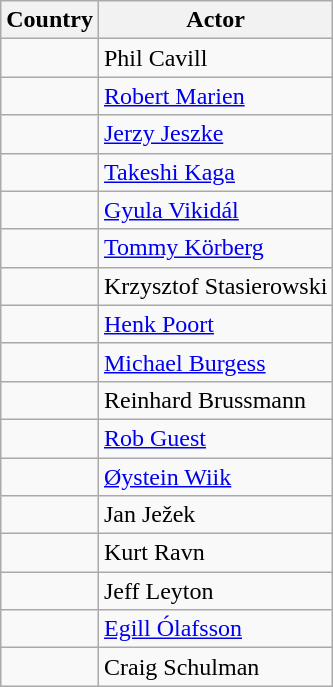<table class="wikitable">
<tr>
<th>Country</th>
<th>Actor</th>
</tr>
<tr>
<td></td>
<td>Phil Cavill</td>
</tr>
<tr>
<td></td>
<td><a href='#'>Robert Marien</a></td>
</tr>
<tr>
<td></td>
<td><a href='#'>Jerzy Jeszke</a></td>
</tr>
<tr>
<td></td>
<td><a href='#'>Takeshi Kaga</a></td>
</tr>
<tr>
<td></td>
<td><a href='#'>Gyula Vikidál</a></td>
</tr>
<tr>
<td></td>
<td><a href='#'>Tommy Körberg</a></td>
</tr>
<tr>
<td></td>
<td>Krzysztof Stasierowski</td>
</tr>
<tr>
<td></td>
<td><a href='#'>Henk Poort</a></td>
</tr>
<tr>
<td></td>
<td><a href='#'>Michael Burgess</a></td>
</tr>
<tr>
<td></td>
<td>Reinhard Brussmann</td>
</tr>
<tr>
<td></td>
<td><a href='#'>Rob Guest</a></td>
</tr>
<tr>
<td></td>
<td><a href='#'>Øystein Wiik</a></td>
</tr>
<tr>
<td></td>
<td>Jan Ježek</td>
</tr>
<tr>
<td></td>
<td>Kurt Ravn</td>
</tr>
<tr>
<td></td>
<td>Jeff Leyton</td>
</tr>
<tr>
<td></td>
<td><a href='#'>Egill Ólafsson</a></td>
</tr>
<tr>
<td></td>
<td>Craig Schulman</td>
</tr>
</table>
